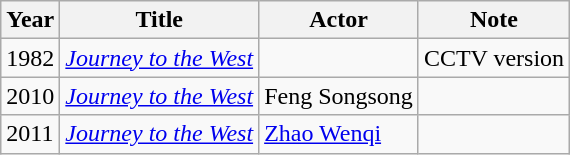<table class="wikitable">
<tr>
<th>Year</th>
<th>Title</th>
<th>Actor</th>
<th>Note</th>
</tr>
<tr>
<td>1982</td>
<td><em><a href='#'>Journey to the West</a></em></td>
<td></td>
<td>CCTV version</td>
</tr>
<tr>
<td>2010</td>
<td><em><a href='#'>Journey to the West</a></em></td>
<td>Feng Songsong</td>
<td></td>
</tr>
<tr>
<td>2011</td>
<td><em><a href='#'>Journey to the West</a></em></td>
<td><a href='#'>Zhao Wenqi</a></td>
<td></td>
</tr>
</table>
